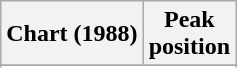<table class="wikitable sortable plainrowheaders" style="text-align:center">
<tr>
<th scope="col">Chart (1988)</th>
<th scope="col">Peak<br> position</th>
</tr>
<tr>
</tr>
<tr>
</tr>
</table>
